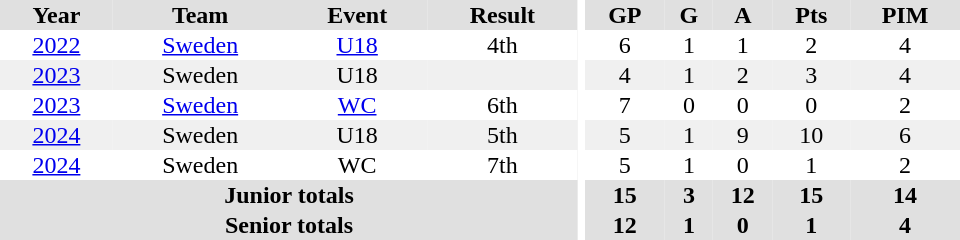<table border="0" cellpadding="1" cellspacing="0" ID="Table3" style="text-align:center; width:40em">
<tr ALIGN="center" bgcolor="#e0e0e0">
<th>Year</th>
<th>Team</th>
<th>Event</th>
<th>Result</th>
<th rowspan="99" bgcolor="#ffffff"></th>
<th>GP</th>
<th>G</th>
<th>A</th>
<th>Pts</th>
<th>PIM</th>
</tr>
<tr>
<td><a href='#'>2022</a></td>
<td><a href='#'>Sweden</a></td>
<td><a href='#'>U18</a></td>
<td>4th</td>
<td>6</td>
<td>1</td>
<td>1</td>
<td>2</td>
<td>4</td>
</tr>
<tr bgcolor="#f0f0f0">
<td><a href='#'>2023</a></td>
<td>Sweden</td>
<td>U18</td>
<td></td>
<td>4</td>
<td>1</td>
<td>2</td>
<td>3</td>
<td>4</td>
</tr>
<tr>
<td><a href='#'>2023</a></td>
<td><a href='#'>Sweden</a></td>
<td><a href='#'>WC</a></td>
<td>6th</td>
<td>7</td>
<td>0</td>
<td>0</td>
<td>0</td>
<td>2</td>
</tr>
<tr bgcolor="#f0f0f0">
<td><a href='#'>2024</a></td>
<td>Sweden</td>
<td>U18</td>
<td>5th</td>
<td>5</td>
<td>1</td>
<td>9</td>
<td>10</td>
<td>6</td>
</tr>
<tr>
<td><a href='#'>2024</a></td>
<td>Sweden</td>
<td>WC</td>
<td>7th</td>
<td>5</td>
<td>1</td>
<td>0</td>
<td>1</td>
<td>2</td>
</tr>
<tr bgcolor="#e0e0e0">
<th colspan="4">Junior totals</th>
<th>15</th>
<th>3</th>
<th>12</th>
<th>15</th>
<th>14</th>
</tr>
<tr bgcolor="#e0e0e0">
<th colspan="4">Senior totals</th>
<th>12</th>
<th>1</th>
<th>0</th>
<th>1</th>
<th>4</th>
</tr>
</table>
